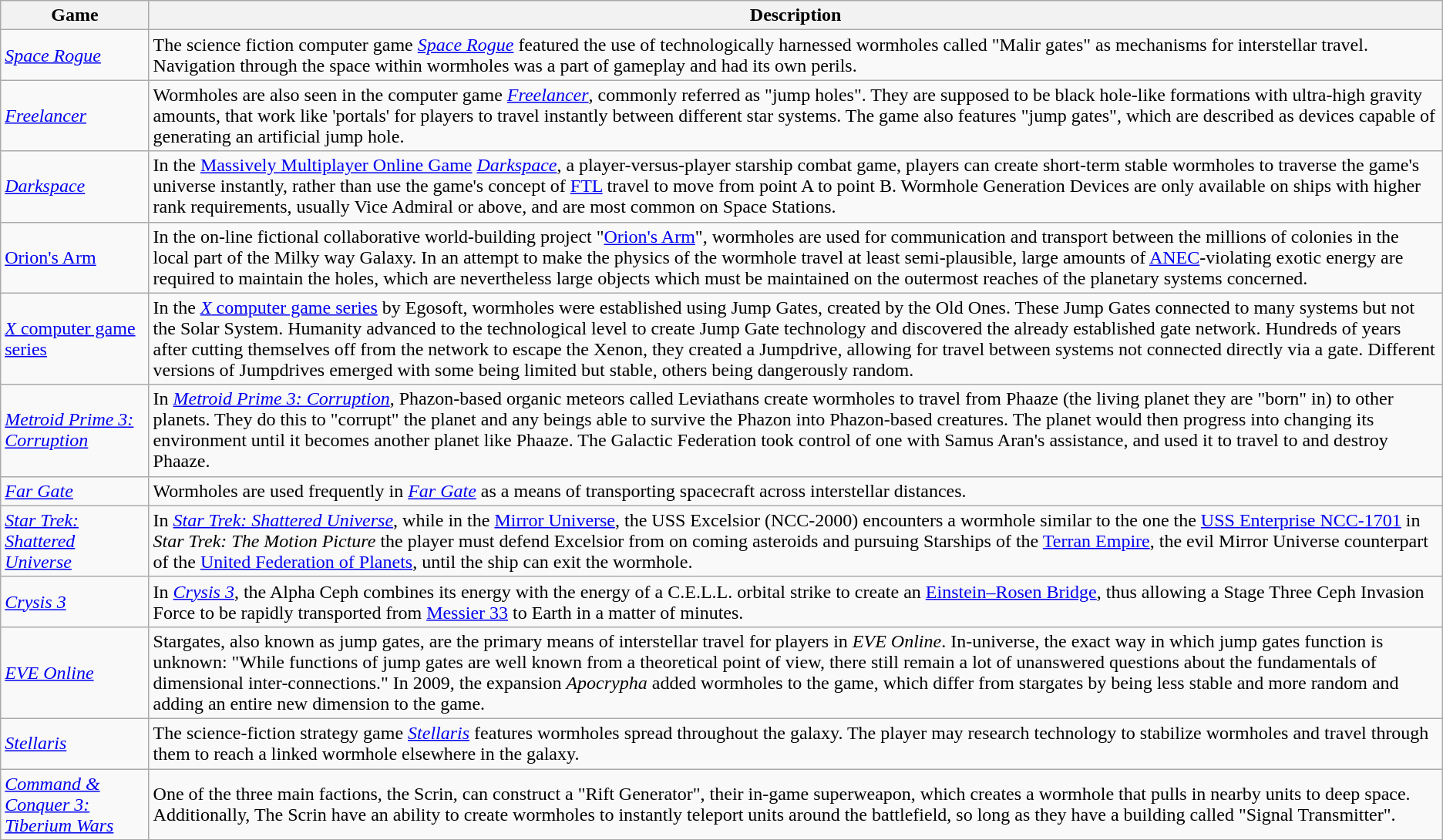<table class="wikitable sortable">
<tr>
<th>Game</th>
<th class="unsortable">Description</th>
</tr>
<tr>
<td><em><a href='#'>Space Rogue</a></em></td>
<td>The science fiction computer game <em><a href='#'>Space Rogue</a></em> featured the use of technologically harnessed wormholes called "Malir gates" as mechanisms for interstellar travel. Navigation through the space within wormholes was a part of gameplay and had its own perils.</td>
</tr>
<tr>
<td><em><a href='#'>Freelancer</a></em></td>
<td>Wormholes are also seen in the computer game <em><a href='#'>Freelancer</a></em>, commonly referred as "jump holes". They are supposed to be black hole-like formations with ultra-high gravity amounts, that work like 'portals' for players to travel instantly between different star systems. The game also features "jump gates", which are described as devices capable of generating an artificial jump hole.</td>
</tr>
<tr>
<td><em><a href='#'>Darkspace</a></em></td>
<td>In the <a href='#'>Massively Multiplayer Online Game</a> <em><a href='#'>Darkspace</a></em>, a player-versus-player starship combat game, players can create short-term stable wormholes to traverse the game's universe instantly, rather than use the game's concept of <a href='#'>FTL</a> travel to move from point A to point B. Wormhole Generation Devices are only available on ships with higher rank requirements, usually Vice Admiral or above, and are most common on Space Stations.</td>
</tr>
<tr>
<td><a href='#'>Orion's Arm</a></td>
<td>In the on-line fictional collaborative world-building project "<a href='#'>Orion's Arm</a>", wormholes are used for communication and transport between the millions of colonies in the local part of the Milky way Galaxy. In an attempt to make the physics of the wormhole travel at least semi-plausible, large amounts of <a href='#'>ANEC</a>-violating exotic energy are required to maintain the holes, which are nevertheless large objects which must be maintained on the outermost reaches of the planetary systems concerned.</td>
</tr>
<tr>
<td><a href='#'><em>X</em> computer game series</a></td>
<td>In the <a href='#'><em>X</em> computer game series</a> by Egosoft, wormholes were established using Jump Gates, created by the Old Ones. These Jump Gates connected to many systems but not the Solar System. Humanity advanced to the technological level to create Jump Gate technology and discovered the already established gate network. Hundreds of years after cutting themselves off from the network to escape the Xenon, they created a Jumpdrive, allowing for travel between systems not connected directly via a gate. Different versions of Jumpdrives emerged with some being limited but stable, others being dangerously random.</td>
</tr>
<tr>
<td><em><a href='#'>Metroid Prime 3: Corruption</a></em></td>
<td>In <em><a href='#'>Metroid Prime 3: Corruption</a></em>, Phazon-based organic meteors called Leviathans create wormholes to travel from Phaaze (the living planet they are "born" in) to other planets. They do this to "corrupt" the planet and any beings able to survive the Phazon into Phazon-based creatures. The planet would then progress into changing its environment until it becomes another planet like Phaaze. The Galactic Federation took control of one with Samus Aran's assistance, and used it to travel to and destroy Phaaze.</td>
</tr>
<tr>
<td><em><a href='#'>Far Gate</a></em></td>
<td>Wormholes are used frequently in <em><a href='#'>Far Gate</a></em> as a means of transporting spacecraft across interstellar distances.</td>
</tr>
<tr>
<td><em><a href='#'>Star Trek: Shattered Universe</a></em></td>
<td>In <em><a href='#'>Star Trek: Shattered Universe</a></em>, while in the <a href='#'>Mirror Universe</a>, the USS Excelsior (NCC-2000) encounters a wormhole similar to the one the <a href='#'>USS Enterprise NCC-1701</a> in <em>Star Trek: The Motion Picture</em> the player must defend Excelsior from on coming asteroids and pursuing Starships of the <a href='#'>Terran Empire</a>, the evil Mirror Universe counterpart of the <a href='#'>United Federation of Planets</a>, until the ship can exit the wormhole.</td>
</tr>
<tr>
<td><em><a href='#'>Crysis 3</a></em></td>
<td>In <em><a href='#'>Crysis 3</a></em>, the Alpha Ceph combines its energy with the energy of a C.E.L.L. orbital strike to create an <a href='#'>Einstein–Rosen Bridge</a>, thus allowing a Stage Three Ceph Invasion Force to be rapidly transported from <a href='#'>Messier 33</a> to Earth in a matter of minutes.</td>
</tr>
<tr>
<td><em><a href='#'>EVE Online</a></em></td>
<td>Stargates, also known as jump gates, are the primary means of interstellar travel for players in <em>EVE Online</em>. In-universe, the exact way in which jump gates function is unknown: "While functions of jump gates are well known from a theoretical point of view, there still remain a lot of unanswered questions about the fundamentals of dimensional inter-connections." In 2009, the expansion <em>Apocrypha</em> added wormholes to the game, which differ from stargates by being less stable and more random and adding an entire new dimension to the game.</td>
</tr>
<tr>
<td><em><a href='#'>Stellaris</a></em></td>
<td>The science-fiction strategy game <em><a href='#'>Stellaris</a></em> features wormholes spread throughout the galaxy. The player may research technology to stabilize wormholes and travel through them to reach a linked wormhole elsewhere in the galaxy.</td>
</tr>
<tr>
<td><em><a href='#'>Command & Conquer 3: Tiberium Wars</a></em></td>
<td>One of the three main factions, the Scrin, can construct a "Rift Generator", their in-game superweapon, which creates a wormhole that pulls in nearby units to deep space. Additionally, The Scrin have an ability to create wormholes to instantly teleport units around the battlefield, so long as they have a building called "Signal Transmitter".</td>
</tr>
</table>
